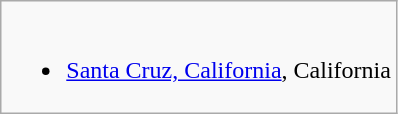<table class="wikitable">
<tr valign="top">
<td><br><ul><li> <a href='#'>Santa Cruz, California</a>, California</li></ul></td>
</tr>
</table>
